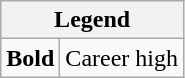<table class="wikitable mw-collapsible mw-collapsed">
<tr>
<th colspan="2">Legend</th>
</tr>
<tr>
<td><strong>Bold</strong></td>
<td>Career high</td>
</tr>
</table>
